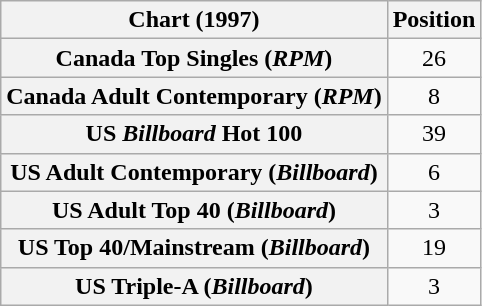<table class="wikitable sortable plainrowheaders" style="text-align:center">
<tr>
<th>Chart (1997)</th>
<th>Position</th>
</tr>
<tr>
<th scope="row">Canada Top Singles (<em>RPM</em>)</th>
<td>26</td>
</tr>
<tr>
<th scope="row">Canada Adult Contemporary (<em>RPM</em>)</th>
<td>8</td>
</tr>
<tr>
<th scope="row">US <em>Billboard</em> Hot 100</th>
<td>39</td>
</tr>
<tr>
<th scope="row">US Adult Contemporary (<em>Billboard</em>)</th>
<td>6</td>
</tr>
<tr>
<th scope="row">US Adult Top 40 (<em>Billboard</em>)</th>
<td>3</td>
</tr>
<tr>
<th scope="row">US Top 40/Mainstream (<em>Billboard</em>)</th>
<td>19</td>
</tr>
<tr>
<th scope="row">US Triple-A (<em>Billboard</em>)</th>
<td>3</td>
</tr>
</table>
